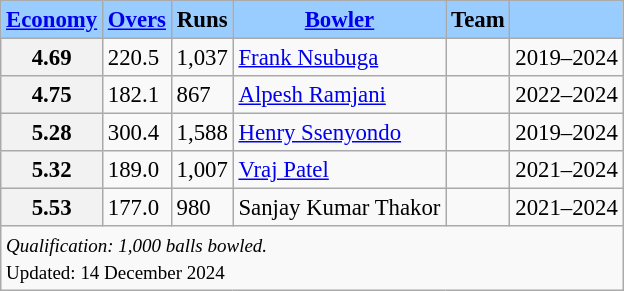<table class="wikitable sortable defaultleft col4left col5left" style="font-size: 95%">
<tr>
<th scope="col" style="background-color:#9cf;"><a href='#'>Economy</a></th>
<th scope="col" style="background-color:#9cf;"><a href='#'>Overs</a></th>
<th scope="col" style="background-color:#9cf;">Runs</th>
<th scope="col" style="background-color:#9cf;"><a href='#'>Bowler</a></th>
<th scope="col" style="background-color:#9cf;">Team</th>
<th scope="col" style="background-color:#9cf;"></th>
</tr>
<tr>
<th scope="row">4.69</th>
<td>220.5</td>
<td>1,037</td>
<td><a href='#'>Frank Nsubuga</a></td>
<td></td>
<td>2019–2024</td>
</tr>
<tr>
<th scope="row">4.75</th>
<td>182.1</td>
<td>867</td>
<td><a href='#'>Alpesh Ramjani</a></td>
<td></td>
<td>2022–2024</td>
</tr>
<tr>
<th scope="row">5.28</th>
<td>300.4</td>
<td>1,588</td>
<td><a href='#'>Henry Ssenyondo</a></td>
<td></td>
<td>2019–2024</td>
</tr>
<tr>
<th scope="row">5.32</th>
<td>189.0</td>
<td>1,007</td>
<td><a href='#'>Vraj Patel</a></td>
<td></td>
<td>2021–2024</td>
</tr>
<tr>
<th scope="row">5.53</th>
<td>177.0</td>
<td>980</td>
<td>Sanjay Kumar Thakor</td>
<td></td>
<td>2021–2024</td>
</tr>
<tr class="sortbottom">
<td colspan="6" scope="row" style="text-align:left;"><small><em>Qualification: 1,000 balls bowled.</em><br>Updated: 14 December 2024</small></td>
</tr>
</table>
